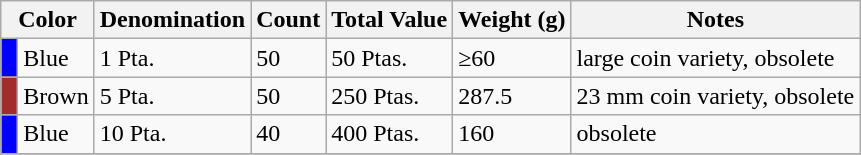<table class="wikitable">
<tr>
<th colspan=2>Color</th>
<th>Denomination</th>
<th>Count</th>
<th>Total Value</th>
<th>Weight (g)</th>
<th>Notes</th>
</tr>
<tr>
<td style="background:Blue"> </td>
<td>Blue</td>
<td>1 Pta.</td>
<td>50</td>
<td>50 Ptas.</td>
<td>≥60</td>
<td>large coin variety, obsolete</td>
</tr>
<tr>
<td style="background:Brown"> </td>
<td>Brown</td>
<td>5 Pta.</td>
<td>50</td>
<td>250 Ptas.</td>
<td>287.5</td>
<td>23 mm coin variety, obsolete</td>
</tr>
<tr>
<td style="background:Blue"> </td>
<td>Blue</td>
<td>10 Pta.</td>
<td>40</td>
<td>400 Ptas.</td>
<td>160</td>
<td>obsolete</td>
</tr>
<tr>
</tr>
</table>
